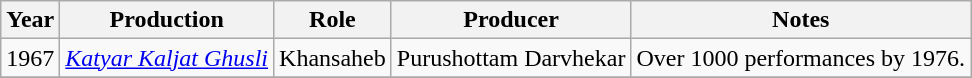<table class="wikitable">
<tr>
<th>Year</th>
<th>Production</th>
<th>Role</th>
<th>Producer</th>
<th>Notes</th>
</tr>
<tr>
<td>1967</td>
<td><em><a href='#'>Katyar Kaljat Ghusli</a></em></td>
<td>Khansaheb</td>
<td>Purushottam Darvhekar</td>
<td>Over 1000 performances by 1976.</td>
</tr>
<tr>
</tr>
</table>
